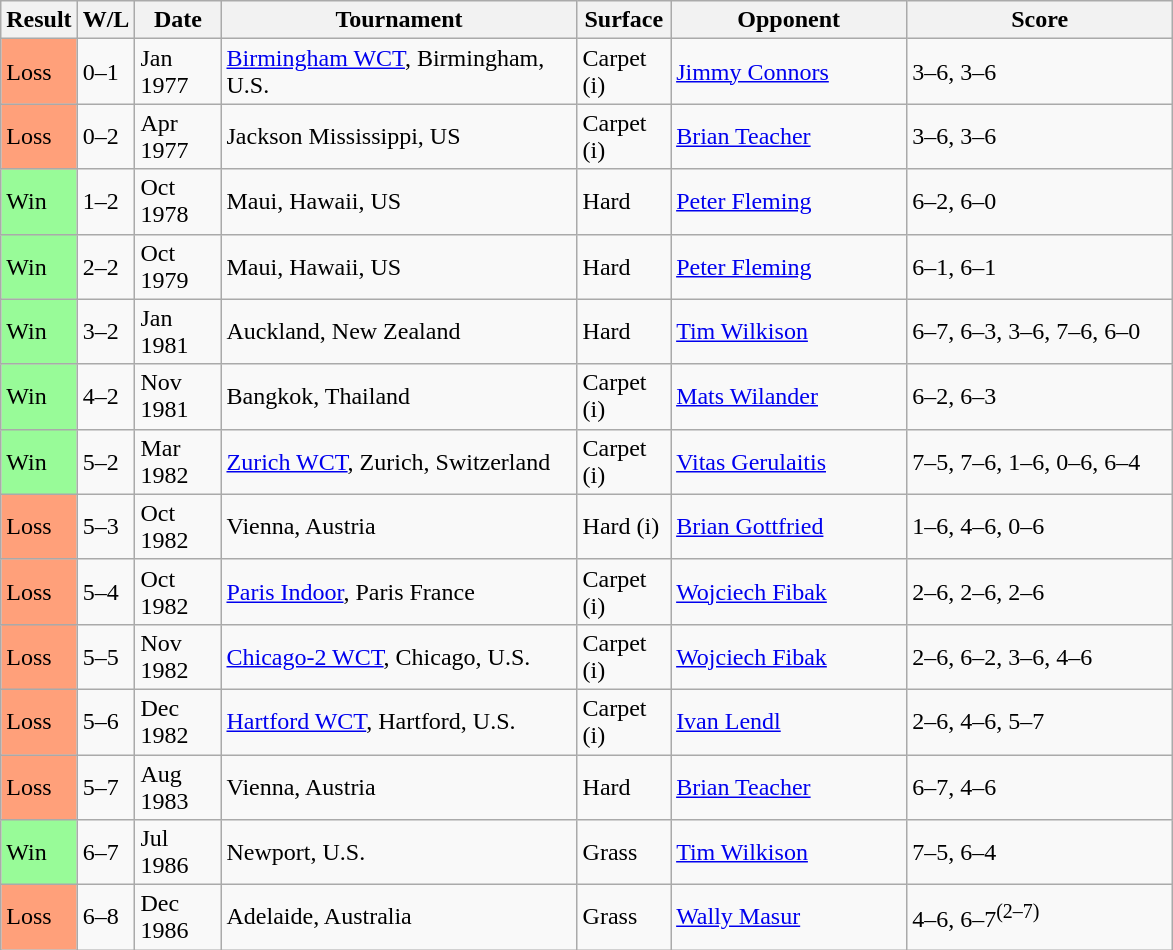<table class="sortable wikitable">
<tr>
<th>Result</th>
<th>W/L</th>
<th style="width:50px">Date</th>
<th style="width:230px">Tournament</th>
<th style="width:55px">Surface</th>
<th style="width:150px">Opponent</th>
<th style="width:170px" class="unsortable">Score</th>
</tr>
<tr>
<td style="background:#ffa07a;">Loss</td>
<td>0–1</td>
<td>Jan 1977</td>
<td><a href='#'>Birmingham WCT</a>, Birmingham, U.S.</td>
<td>Carpet (i)</td>
<td> <a href='#'>Jimmy Connors</a></td>
<td>3–6, 3–6</td>
</tr>
<tr>
<td style="background:#ffa07a;">Loss</td>
<td>0–2</td>
<td>Apr 1977</td>
<td>Jackson Mississippi, US</td>
<td>Carpet (i)</td>
<td> <a href='#'>Brian Teacher</a></td>
<td>3–6, 3–6</td>
</tr>
<tr>
<td style="background:#98fb98">Win</td>
<td>1–2</td>
<td>Oct 1978</td>
<td>Maui, Hawaii, US</td>
<td>Hard</td>
<td> <a href='#'>Peter Fleming</a></td>
<td>6–2, 6–0</td>
</tr>
<tr>
<td style="background:#98fb98">Win</td>
<td>2–2</td>
<td>Oct 1979</td>
<td>Maui, Hawaii, US</td>
<td>Hard</td>
<td> <a href='#'>Peter Fleming</a></td>
<td>6–1, 6–1</td>
</tr>
<tr>
<td style="background:#98fb98">Win</td>
<td>3–2</td>
<td>Jan 1981</td>
<td>Auckland, New Zealand</td>
<td>Hard</td>
<td> <a href='#'>Tim Wilkison</a></td>
<td>6–7, 6–3, 3–6, 7–6, 6–0</td>
</tr>
<tr>
<td style="background:#98fb98">Win</td>
<td>4–2</td>
<td>Nov 1981</td>
<td>Bangkok, Thailand</td>
<td>Carpet (i)</td>
<td> <a href='#'>Mats Wilander</a></td>
<td>6–2, 6–3</td>
</tr>
<tr>
<td style="background:#98fb98">Win</td>
<td>5–2</td>
<td>Mar 1982</td>
<td><a href='#'>Zurich WCT</a>, Zurich, Switzerland</td>
<td>Carpet (i)</td>
<td> <a href='#'>Vitas Gerulaitis</a></td>
<td>7–5, 7–6, 1–6, 0–6, 6–4</td>
</tr>
<tr>
<td style="background:#ffa07a;">Loss</td>
<td>5–3</td>
<td>Oct 1982</td>
<td>Vienna, Austria</td>
<td>Hard (i)</td>
<td> <a href='#'>Brian Gottfried</a></td>
<td>1–6, 4–6, 0–6</td>
</tr>
<tr>
<td style="background:#ffa07a;">Loss</td>
<td>5–4</td>
<td>Oct 1982</td>
<td><a href='#'>Paris Indoor</a>, Paris France</td>
<td>Carpet (i)</td>
<td> <a href='#'>Wojciech Fibak</a></td>
<td>2–6, 2–6, 2–6</td>
</tr>
<tr>
<td style="background:#ffa07a;">Loss</td>
<td>5–5</td>
<td>Nov 1982</td>
<td><a href='#'>Chicago-2 WCT</a>, Chicago, U.S.</td>
<td>Carpet (i)</td>
<td> <a href='#'>Wojciech Fibak</a></td>
<td>2–6, 6–2, 3–6, 4–6</td>
</tr>
<tr>
<td style="background:#ffa07a;">Loss</td>
<td>5–6</td>
<td>Dec 1982</td>
<td><a href='#'>Hartford WCT</a>, Hartford, U.S.</td>
<td>Carpet (i)</td>
<td> <a href='#'>Ivan Lendl</a></td>
<td>2–6, 4–6, 5–7</td>
</tr>
<tr>
<td style="background:#ffa07a;">Loss</td>
<td>5–7</td>
<td>Aug 1983</td>
<td>Vienna, Austria</td>
<td>Hard</td>
<td> <a href='#'>Brian Teacher</a></td>
<td>6–7, 4–6</td>
</tr>
<tr>
<td style="background:#98fb98">Win</td>
<td>6–7</td>
<td>Jul 1986</td>
<td>Newport, U.S.</td>
<td>Grass</td>
<td> <a href='#'>Tim Wilkison</a></td>
<td>7–5, 6–4</td>
</tr>
<tr>
<td style="background:#ffa07a;">Loss</td>
<td>6–8</td>
<td>Dec 1986</td>
<td>Adelaide, Australia</td>
<td>Grass</td>
<td> <a href='#'>Wally Masur</a></td>
<td>4–6, 6–7<sup>(2–7)</sup></td>
</tr>
</table>
